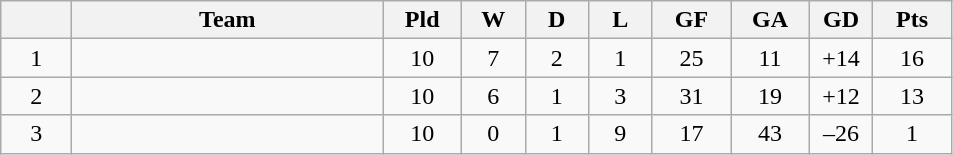<table class="wikitable" style="text-align: center;">
<tr>
<th style="width: 40px;"></th>
<th style="width: 200px;">Team</th>
<th style="width: 45px;">Pld</th>
<th style="width: 35px;">W</th>
<th style="width: 35px;">D</th>
<th style="width: 35px;">L</th>
<th style="width: 45px;">GF</th>
<th style="width: 45px;">GA</th>
<th style="width: 35px;">GD</th>
<th style="width: 45px;">Pts</th>
</tr>
<tr>
<td>1</td>
<td style="text-align: left;"></td>
<td>10</td>
<td>7</td>
<td>2</td>
<td>1</td>
<td>25</td>
<td>11</td>
<td>+14</td>
<td>16</td>
</tr>
<tr>
<td>2</td>
<td style="text-align: left;"></td>
<td>10</td>
<td>6</td>
<td>1</td>
<td>3</td>
<td>31</td>
<td>19</td>
<td>+12</td>
<td>13</td>
</tr>
<tr>
<td>3</td>
<td style="text-align: left;"></td>
<td>10</td>
<td>0</td>
<td>1</td>
<td>9</td>
<td>17</td>
<td>43</td>
<td>–26</td>
<td>1</td>
</tr>
</table>
